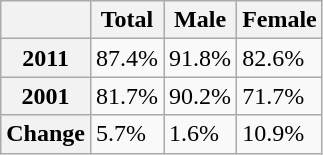<table class="wikitable">
<tr>
<th></th>
<th>Total</th>
<th>Male</th>
<th>Female</th>
</tr>
<tr>
<th>2011</th>
<td>87.4%</td>
<td>91.8%</td>
<td>82.6%</td>
</tr>
<tr>
<th>2001</th>
<td>81.7%</td>
<td>90.2%</td>
<td>71.7%</td>
</tr>
<tr>
<th>Change</th>
<td>5.7%</td>
<td>1.6%</td>
<td>10.9%</td>
</tr>
</table>
